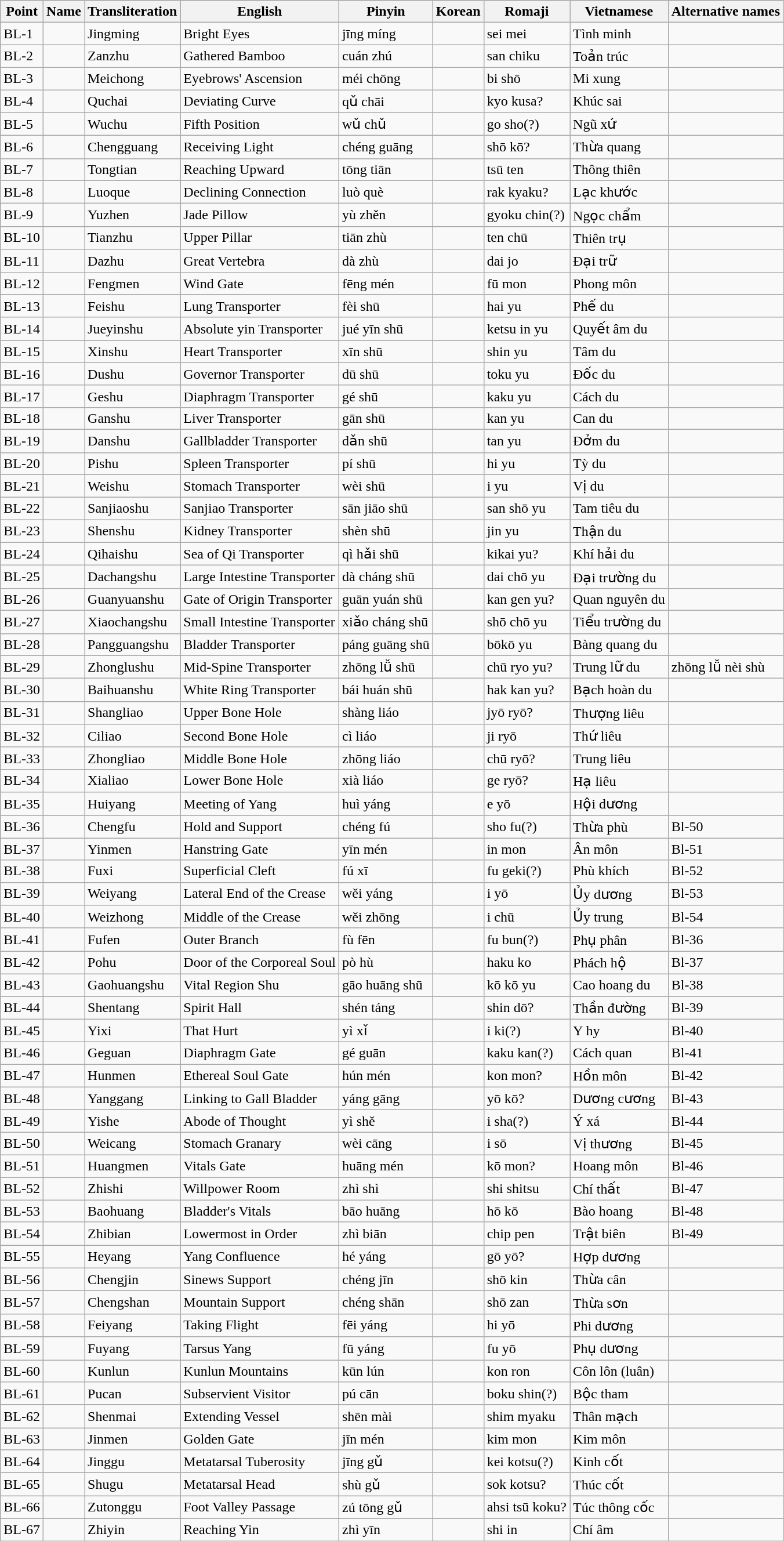<table class="wikitable">
<tr>
<th>Point</th>
<th>Name</th>
<th>Transliteration</th>
<th>English</th>
<th>Pinyin</th>
<th>Korean </th>
<th>Romaji</th>
<th>Vietnamese</th>
<th>Alternative names</th>
</tr>
<tr>
<td>BL-1</td>
<td></td>
<td>Jingming</td>
<td>Bright Eyes</td>
<td>jīng míng</td>
<td></td>
<td>sei mei</td>
<td>Tình minh</td>
<td></td>
</tr>
<tr>
<td>BL-2</td>
<td></td>
<td>Zanzhu</td>
<td>Gathered Bamboo</td>
<td>cuán zhú</td>
<td></td>
<td>san chiku</td>
<td>Toản trúc</td>
<td></td>
</tr>
<tr>
<td>BL-3</td>
<td></td>
<td>Meichong</td>
<td>Eyebrows' Ascension</td>
<td>méi chōng</td>
<td></td>
<td>bi shō</td>
<td>Mi xung</td>
<td></td>
</tr>
<tr>
<td>BL-4</td>
<td></td>
<td>Quchai</td>
<td>Deviating Curve</td>
<td>qǔ chāi</td>
<td></td>
<td>kyo kusa?</td>
<td>Khúc sai</td>
<td></td>
</tr>
<tr>
<td>BL-5</td>
<td></td>
<td>Wuchu</td>
<td>Fifth Position</td>
<td>wǔ chǔ</td>
<td></td>
<td>go sho(?)</td>
<td>Ngũ xứ</td>
<td></td>
</tr>
<tr>
<td>BL-6</td>
<td></td>
<td>Chengguang</td>
<td>Receiving Light</td>
<td>chéng guāng</td>
<td></td>
<td>shō kō?</td>
<td>Thừa quang</td>
<td></td>
</tr>
<tr>
<td>BL-7</td>
<td></td>
<td>Tongtian</td>
<td>Reaching Upward</td>
<td>tōng tiān</td>
<td></td>
<td>tsū ten</td>
<td>Thông thiên</td>
<td></td>
</tr>
<tr>
<td>BL-8</td>
<td></td>
<td>Luoque</td>
<td>Declining Connection</td>
<td>luò què</td>
<td></td>
<td>rak kyaku?</td>
<td>Lạc khước</td>
<td></td>
</tr>
<tr>
<td>BL-9</td>
<td></td>
<td>Yuzhen</td>
<td>Jade Pillow</td>
<td>yù zhěn</td>
<td></td>
<td>gyoku chin(?)</td>
<td>Ngọc chẩm</td>
<td></td>
</tr>
<tr>
<td>BL-10</td>
<td></td>
<td>Tianzhu</td>
<td>Upper Pillar</td>
<td>tiān zhù</td>
<td></td>
<td>ten chū</td>
<td>Thiên trụ</td>
<td></td>
</tr>
<tr>
<td>BL-11</td>
<td></td>
<td>Dazhu</td>
<td>Great Vertebra</td>
<td>dà zhù</td>
<td></td>
<td>dai jo</td>
<td>Đại trữ</td>
<td></td>
</tr>
<tr>
<td>BL-12</td>
<td></td>
<td>Fengmen</td>
<td>Wind Gate</td>
<td>fēng mén</td>
<td></td>
<td>fū mon</td>
<td>Phong môn</td>
<td></td>
</tr>
<tr>
<td>BL-13</td>
<td></td>
<td>Feishu</td>
<td>Lung Transporter</td>
<td>fèi shū</td>
<td></td>
<td>hai yu</td>
<td>Phế du</td>
<td></td>
</tr>
<tr>
<td>BL-14</td>
<td></td>
<td>Jueyinshu</td>
<td>Absolute yin Transporter</td>
<td>jué yīn shū</td>
<td></td>
<td>ketsu in yu</td>
<td>Quyết âm du</td>
<td></td>
</tr>
<tr>
<td>BL-15</td>
<td></td>
<td>Xinshu</td>
<td>Heart Transporter</td>
<td>xīn shū</td>
<td></td>
<td>shin yu</td>
<td>Tâm du</td>
<td></td>
</tr>
<tr>
<td>BL-16</td>
<td></td>
<td>Dushu</td>
<td>Governor Transporter</td>
<td>dū shū</td>
<td></td>
<td>toku yu</td>
<td>Đốc du</td>
<td></td>
</tr>
<tr>
<td>BL-17</td>
<td></td>
<td>Geshu</td>
<td>Diaphragm Transporter</td>
<td>gé shū</td>
<td></td>
<td>kaku yu</td>
<td>Cách du</td>
<td></td>
</tr>
<tr>
<td>BL-18</td>
<td></td>
<td>Ganshu</td>
<td>Liver Transporter</td>
<td>gān shū</td>
<td></td>
<td>kan yu</td>
<td>Can du</td>
<td></td>
</tr>
<tr>
<td>BL-19</td>
<td></td>
<td>Danshu</td>
<td>Gallbladder Transporter</td>
<td>dǎn shū</td>
<td></td>
<td>tan yu</td>
<td>Đởm du</td>
<td></td>
</tr>
<tr>
<td>BL-20</td>
<td></td>
<td>Pishu</td>
<td>Spleen Transporter</td>
<td>pí shū</td>
<td></td>
<td>hi yu</td>
<td>Tỳ du</td>
<td></td>
</tr>
<tr>
<td>BL-21</td>
<td></td>
<td>Weishu</td>
<td>Stomach Transporter</td>
<td>wèi shū</td>
<td></td>
<td>i yu</td>
<td>Vị du</td>
<td></td>
</tr>
<tr>
<td>BL-22</td>
<td></td>
<td>Sanjiaoshu</td>
<td>Sanjiao Transporter</td>
<td>sān jiāo shū</td>
<td></td>
<td>san shō yu</td>
<td>Tam tiêu du</td>
<td></td>
</tr>
<tr>
<td>BL-23</td>
<td></td>
<td>Shenshu</td>
<td>Kidney Transporter</td>
<td>shèn shū</td>
<td></td>
<td>jin yu</td>
<td>Thận du</td>
<td></td>
</tr>
<tr>
<td>BL-24</td>
<td></td>
<td>Qihaishu</td>
<td>Sea of Qi Transporter</td>
<td>qì hǎi shū</td>
<td></td>
<td>kikai yu?</td>
<td>Khí hải du</td>
<td></td>
</tr>
<tr>
<td>BL-25</td>
<td></td>
<td>Dachangshu</td>
<td>Large Intestine Transporter</td>
<td>dà cháng shū</td>
<td></td>
<td>dai chō yu</td>
<td>Đại trường du</td>
<td></td>
</tr>
<tr>
<td>BL-26</td>
<td></td>
<td>Guanyuanshu</td>
<td>Gate of Origin Transporter</td>
<td>guān yuán shū</td>
<td></td>
<td>kan gen yu?</td>
<td>Quan nguyên du</td>
<td></td>
</tr>
<tr>
<td>BL-27</td>
<td></td>
<td>Xiaochangshu</td>
<td>Small Intestine Transporter</td>
<td>xiǎo cháng shū</td>
<td></td>
<td>shō chō yu</td>
<td>Tiểu trường du</td>
<td></td>
</tr>
<tr>
<td>BL-28</td>
<td></td>
<td>Pangguangshu</td>
<td>Bladder Transporter</td>
<td>páng guāng shū</td>
<td></td>
<td>bōkō yu</td>
<td>Bàng quang du</td>
<td></td>
</tr>
<tr>
<td>BL-29</td>
<td></td>
<td>Zhonglushu</td>
<td>Mid-Spine Transporter</td>
<td>zhōng lǚ shū</td>
<td></td>
<td>chū ryo yu?</td>
<td>Trung lữ du</td>
<td> zhōng lǚ nèi shù</td>
</tr>
<tr>
<td>BL-30</td>
<td></td>
<td>Baihuanshu</td>
<td>White Ring Transporter</td>
<td>bái huán shū</td>
<td></td>
<td>hak kan yu?</td>
<td>Bạch hoàn du</td>
<td></td>
</tr>
<tr>
<td>BL-31</td>
<td></td>
<td>Shangliao</td>
<td>Upper Bone Hole</td>
<td>shàng liáo</td>
<td></td>
<td>jyō ryō?</td>
<td>Thượng liêu</td>
<td></td>
</tr>
<tr>
<td>BL-32</td>
<td></td>
<td>Ciliao</td>
<td>Second Bone Hole</td>
<td>cì liáo</td>
<td></td>
<td>ji ryō</td>
<td>Thứ liêu</td>
<td></td>
</tr>
<tr>
<td>BL-33</td>
<td></td>
<td>Zhongliao</td>
<td>Middle Bone Hole</td>
<td>zhōng liáo</td>
<td></td>
<td>chū ryō?</td>
<td>Trung liêu</td>
<td></td>
</tr>
<tr>
<td>BL-34</td>
<td></td>
<td>Xialiao</td>
<td>Lower Bone Hole</td>
<td>xià liáo</td>
<td></td>
<td>ge ryō?</td>
<td>Hạ liêu</td>
<td></td>
</tr>
<tr>
<td>BL-35</td>
<td></td>
<td>Huiyang</td>
<td>Meeting of Yang</td>
<td>huì yáng</td>
<td></td>
<td>e yō</td>
<td>Hội dương</td>
<td></td>
</tr>
<tr>
<td>BL-36</td>
<td></td>
<td>Chengfu</td>
<td>Hold and Support</td>
<td>chéng fú</td>
<td></td>
<td>sho fu(?)</td>
<td>Thừa phù</td>
<td>Bl-50</td>
</tr>
<tr>
<td>BL-37</td>
<td></td>
<td>Yinmen</td>
<td>Hanstring Gate</td>
<td>yīn mén</td>
<td></td>
<td>in mon</td>
<td>Ân môn</td>
<td>Bl-51</td>
</tr>
<tr>
<td>BL-38</td>
<td></td>
<td>Fuxi</td>
<td>Superficial Cleft</td>
<td>fú xī</td>
<td></td>
<td>fu geki(?)</td>
<td>Phù khích</td>
<td>Bl-52</td>
</tr>
<tr>
<td>BL-39</td>
<td></td>
<td>Weiyang</td>
<td>Lateral End of the Crease</td>
<td>wěi yáng</td>
<td></td>
<td>i yō</td>
<td>Ủy dương</td>
<td>Bl-53</td>
</tr>
<tr>
<td>BL-40</td>
<td></td>
<td>Weizhong</td>
<td>Middle of the Crease</td>
<td>wěi zhōng</td>
<td></td>
<td>i chū</td>
<td>Ủy trung</td>
<td>Bl-54</td>
</tr>
<tr>
<td>BL-41</td>
<td></td>
<td>Fufen</td>
<td>Outer Branch</td>
<td>fù fēn</td>
<td></td>
<td>fu bun(?)</td>
<td>Phụ phân</td>
<td>Bl-36</td>
</tr>
<tr>
<td>BL-42</td>
<td></td>
<td>Pohu</td>
<td>Door of the Corporeal Soul</td>
<td>pò hù</td>
<td></td>
<td>haku ko</td>
<td>Phách hộ</td>
<td>Bl-37</td>
</tr>
<tr>
<td>BL-43</td>
<td></td>
<td>Gaohuangshu</td>
<td>Vital Region Shu</td>
<td>gāo huāng shū</td>
<td></td>
<td>kō kō yu</td>
<td>Cao hoang du</td>
<td>Bl-38</td>
</tr>
<tr>
<td>BL-44</td>
<td></td>
<td>Shentang</td>
<td>Spirit Hall</td>
<td>shén táng</td>
<td></td>
<td>shin dō?</td>
<td>Thần đường</td>
<td>Bl-39</td>
</tr>
<tr>
<td>BL-45</td>
<td></td>
<td>Yixi</td>
<td>That Hurt</td>
<td>yì xǐ</td>
<td></td>
<td>i ki(?)</td>
<td>Y hy</td>
<td>Bl-40</td>
</tr>
<tr>
<td>BL-46</td>
<td></td>
<td>Geguan</td>
<td>Diaphragm Gate</td>
<td>gé guān</td>
<td></td>
<td>kaku kan(?)</td>
<td>Cách quan</td>
<td>Bl-41</td>
</tr>
<tr>
<td>BL-47</td>
<td></td>
<td>Hunmen</td>
<td>Ethereal Soul Gate</td>
<td>hún mén</td>
<td></td>
<td>kon mon?</td>
<td>Hồn môn</td>
<td>Bl-42</td>
</tr>
<tr>
<td>BL-48</td>
<td></td>
<td>Yanggang</td>
<td>Linking to Gall Bladder</td>
<td>yáng gāng</td>
<td></td>
<td>yō kō?</td>
<td>Dương cương</td>
<td>Bl-43</td>
</tr>
<tr>
<td>BL-49</td>
<td></td>
<td>Yishe</td>
<td>Abode of Thought</td>
<td>yì shě</td>
<td></td>
<td>i sha(?)</td>
<td>Ý xá</td>
<td>Bl-44</td>
</tr>
<tr>
<td>BL-50</td>
<td></td>
<td>Weicang</td>
<td>Stomach Granary</td>
<td>wèi cāng</td>
<td></td>
<td>i sō</td>
<td>Vị thương</td>
<td>Bl-45</td>
</tr>
<tr>
<td>BL-51</td>
<td></td>
<td>Huangmen</td>
<td>Vitals Gate</td>
<td>huāng mén</td>
<td></td>
<td>kō mon?</td>
<td>Hoang môn</td>
<td>Bl-46</td>
</tr>
<tr>
<td>BL-52</td>
<td></td>
<td>Zhishi</td>
<td>Willpower Room</td>
<td>zhì shì</td>
<td></td>
<td>shi shitsu</td>
<td>Chí thất</td>
<td>Bl-47</td>
</tr>
<tr>
<td>BL-53</td>
<td></td>
<td>Baohuang</td>
<td>Bladder's Vitals</td>
<td>bāo huāng</td>
<td></td>
<td>hō kō</td>
<td>Bào hoang</td>
<td>Bl-48</td>
</tr>
<tr>
<td>BL-54</td>
<td></td>
<td>Zhibian</td>
<td>Lowermost in Order</td>
<td>zhì biān</td>
<td></td>
<td>chip pen</td>
<td>Trật biên</td>
<td>Bl-49</td>
</tr>
<tr>
<td>BL-55</td>
<td></td>
<td>Heyang</td>
<td>Yang Confluence</td>
<td>hé yáng</td>
<td></td>
<td>gō yō?</td>
<td>Hợp dương</td>
<td></td>
</tr>
<tr>
<td>BL-56</td>
<td></td>
<td>Chengjin</td>
<td>Sinews Support</td>
<td>chéng jīn</td>
<td></td>
<td>shō kin</td>
<td>Thừa cân</td>
<td></td>
</tr>
<tr>
<td>BL-57</td>
<td></td>
<td>Chengshan</td>
<td>Mountain Support</td>
<td>chéng shān</td>
<td></td>
<td>shō zan</td>
<td>Thừa sơn</td>
<td></td>
</tr>
<tr>
<td>BL-58</td>
<td></td>
<td>Feiyang</td>
<td>Taking Flight</td>
<td>fēi yáng</td>
<td></td>
<td>hi yō</td>
<td>Phi dương</td>
<td></td>
</tr>
<tr>
<td>BL-59</td>
<td></td>
<td>Fuyang</td>
<td>Tarsus Yang</td>
<td>fū yáng</td>
<td></td>
<td>fu yō</td>
<td>Phụ dương</td>
<td></td>
</tr>
<tr>
<td>BL-60</td>
<td></td>
<td>Kunlun</td>
<td>Kunlun Mountains</td>
<td>kūn lún</td>
<td></td>
<td>kon ron</td>
<td>Côn lôn (luân)</td>
<td></td>
</tr>
<tr>
<td>BL-61</td>
<td></td>
<td>Pucan</td>
<td>Subservient Visitor</td>
<td>pú cān</td>
<td></td>
<td>boku shin(?)</td>
<td>Bộc tham</td>
<td></td>
</tr>
<tr>
<td>BL-62</td>
<td></td>
<td>Shenmai</td>
<td>Extending Vessel</td>
<td>shēn mài</td>
<td></td>
<td>shim myaku</td>
<td>Thân mạch</td>
<td></td>
</tr>
<tr>
<td>BL-63</td>
<td></td>
<td>Jinmen</td>
<td>Golden Gate</td>
<td>jīn mén</td>
<td></td>
<td>kim mon</td>
<td>Kim môn</td>
<td></td>
</tr>
<tr>
<td>BL-64</td>
<td></td>
<td>Jinggu</td>
<td>Metatarsal Tuberosity</td>
<td>jīng gǔ</td>
<td></td>
<td>kei kotsu(?)</td>
<td>Kinh cốt</td>
<td></td>
</tr>
<tr>
<td>BL-65</td>
<td></td>
<td>Shugu</td>
<td>Metatarsal Head</td>
<td>shù gǔ</td>
<td></td>
<td>sok kotsu?</td>
<td>Thúc cốt</td>
<td></td>
</tr>
<tr>
<td>BL-66</td>
<td></td>
<td>Zutonggu</td>
<td>Foot Valley Passage</td>
<td>zú tōng gǔ</td>
<td></td>
<td>ahsi tsū koku?</td>
<td>Túc thông cốc</td>
<td></td>
</tr>
<tr>
<td>BL-67</td>
<td></td>
<td>Zhiyin</td>
<td>Reaching Yin</td>
<td>zhì yīn</td>
<td></td>
<td>shi in</td>
<td>Chí âm</td>
<td></td>
</tr>
</table>
